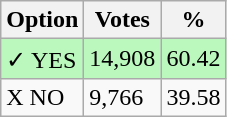<table class="wikitable">
<tr>
<th>Option</th>
<th>Votes</th>
<th>%</th>
</tr>
<tr>
<td style=background:#bbf8be>✓ YES</td>
<td style=background:#bbf8be>14,908</td>
<td style=background:#bbf8be>60.42</td>
</tr>
<tr>
<td>X NO</td>
<td>9,766</td>
<td>39.58</td>
</tr>
</table>
